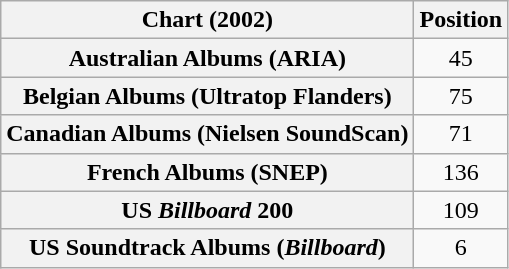<table class="wikitable plainrowheaders sortable" style="text-align:center">
<tr>
<th scope="col">Chart (2002)</th>
<th scope="col">Position</th>
</tr>
<tr>
<th scope="row">Australian Albums (ARIA)</th>
<td>45</td>
</tr>
<tr>
<th scope="row">Belgian Albums (Ultratop Flanders)</th>
<td>75</td>
</tr>
<tr>
<th scope="row">Canadian Albums (Nielsen SoundScan)</th>
<td>71</td>
</tr>
<tr>
<th scope="row">French Albums (SNEP)</th>
<td>136</td>
</tr>
<tr>
<th scope="row">US <em>Billboard</em> 200</th>
<td>109</td>
</tr>
<tr>
<th scope="row">US Soundtrack Albums (<em>Billboard</em>)</th>
<td>6</td>
</tr>
</table>
